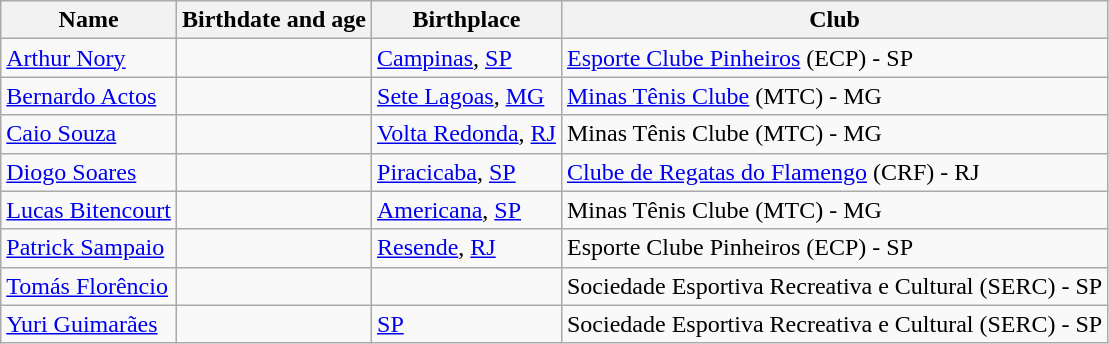<table class="wikitable">
<tr>
<th>Name</th>
<th>Birthdate and age</th>
<th>Birthplace</th>
<th>Club</th>
</tr>
<tr>
<td><a href='#'>Arthur Nory</a></td>
<td></td>
<td><a href='#'>Campinas</a>, <a href='#'>SP</a></td>
<td><a href='#'>Esporte Clube Pinheiros</a> (ECP) - SP</td>
</tr>
<tr>
<td><a href='#'>Bernardo Actos</a></td>
<td></td>
<td><a href='#'>Sete Lagoas</a>, <a href='#'>MG</a></td>
<td><a href='#'>Minas Tênis Clube</a> (MTC) - MG</td>
</tr>
<tr>
<td><a href='#'>Caio Souza</a></td>
<td></td>
<td><a href='#'>Volta Redonda</a>, <a href='#'>RJ</a></td>
<td>Minas Tênis Clube (MTC) - MG</td>
</tr>
<tr>
<td><a href='#'>Diogo Soares</a></td>
<td></td>
<td><a href='#'>Piracicaba</a>, <a href='#'>SP</a></td>
<td><a href='#'>Clube de Regatas do Flamengo</a> (CRF) - RJ</td>
</tr>
<tr>
<td><a href='#'>Lucas Bitencourt</a></td>
<td></td>
<td><a href='#'>Americana</a>, <a href='#'>SP</a></td>
<td>Minas Tênis Clube (MTC) - MG</td>
</tr>
<tr>
<td><a href='#'>Patrick Sampaio</a></td>
<td></td>
<td><a href='#'>Resende</a>, <a href='#'>RJ</a></td>
<td>Esporte Clube Pinheiros (ECP) - SP</td>
</tr>
<tr>
<td><a href='#'>Tomás Florêncio</a></td>
<td></td>
<td></td>
<td>Sociedade Esportiva Recreativa e Cultural (SERC) - SP</td>
</tr>
<tr>
<td><a href='#'>Yuri Guimarães</a></td>
<td></td>
<td><a href='#'>SP</a></td>
<td>Sociedade Esportiva Recreativa e Cultural (SERC) - SP</td>
</tr>
</table>
